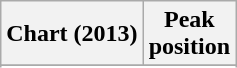<table class="wikitable sortable">
<tr>
<th align="left">Chart (2013)</th>
<th align="center">Peak<br>position</th>
</tr>
<tr>
</tr>
<tr>
</tr>
<tr>
</tr>
<tr>
</tr>
</table>
